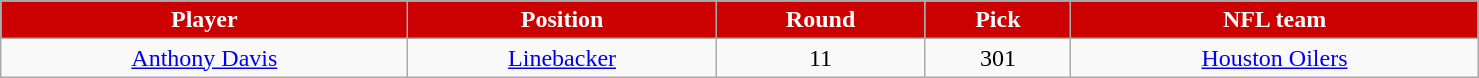<table class="wikitable" width="78%">
<tr align="center" style="background:#CC0000; color:white">
<td><strong>Player</strong></td>
<td><strong>Position</strong></td>
<td><strong>Round</strong></td>
<td><strong>Pick</strong></td>
<td><strong>NFL team</strong></td>
</tr>
<tr align="center">
<td><a href='#'>Anthony Davis</a></td>
<td><a href='#'>Linebacker</a></td>
<td>11</td>
<td>301</td>
<td><a href='#'>Houston Oilers</a></td>
</tr>
</table>
